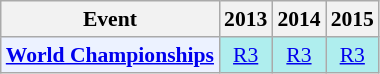<table class="wikitable" style="font-size: 90%; text-align:center">
<tr>
<th>Event</th>
<th>2013</th>
<th>2014</th>
<th>2015</th>
</tr>
<tr>
<td bgcolor="#ECF2FF"; align="left"><strong><a href='#'>World Championships</a></strong></td>
<td bgcolor=AFEEEE><a href='#'>R3</a></td>
<td bgcolor=AFEEEE><a href='#'>R3</a></td>
<td bgcolor=AFEEEE><a href='#'>R3</a></td>
</tr>
</table>
